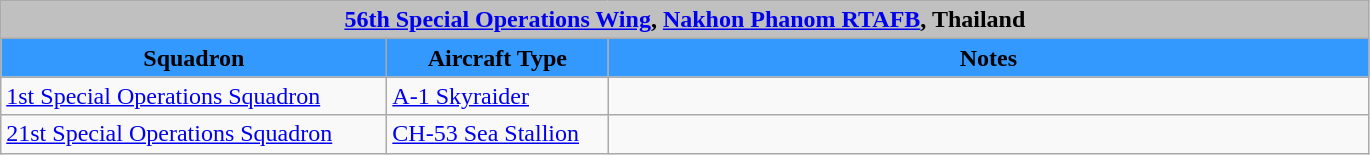<table class="wikitable">
<tr>
<td colspan="3" bgcolor=silver align=center><strong> <a href='#'>56th Special Operations Wing</a>, <a href='#'>Nakhon Phanom RTAFB</a>, Thailand</strong></td>
</tr>
<tr style="background: #3399ff;">
<td scope="col" style="width:250px;"align=center><span> <strong>Squadron</strong></span></td>
<td scope="col" style="width:140px;"align=center><span> <strong>Aircraft Type</strong></span></td>
<td scope="col" style="width:500px;"align=center><span> <strong>Notes</strong></span></td>
</tr>
<tr>
<td><a href='#'>1st Special Operations Squadron</a></td>
<td><a href='#'>A-1 Skyraider</a></td>
<td></td>
</tr>
<tr>
<td><a href='#'>21st Special Operations Squadron</a></td>
<td><a href='#'>CH-53 Sea Stallion</a></td>
<td></td>
</tr>
</table>
